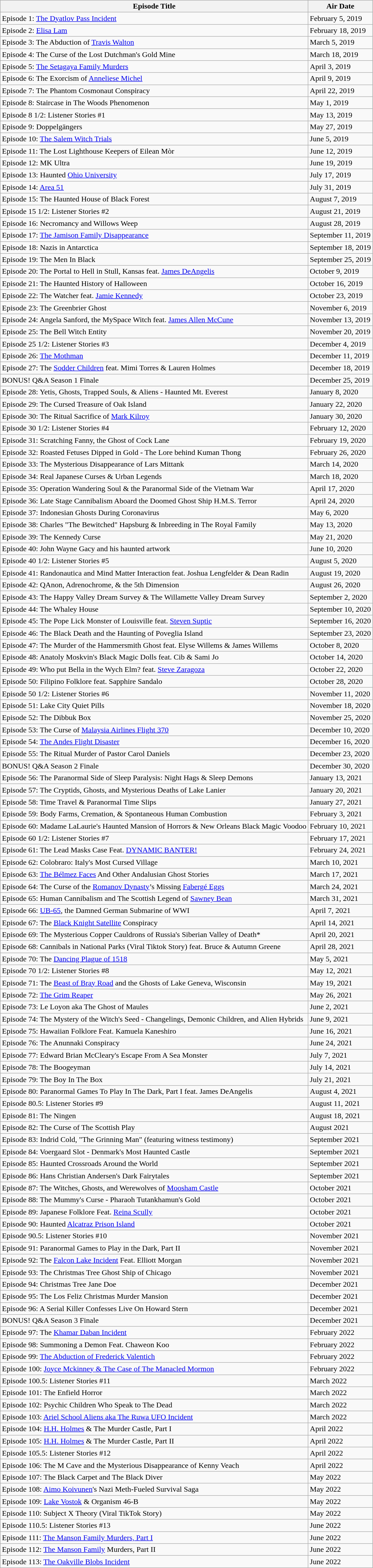<table class="wikitable">
<tr>
<th>Episode Title</th>
<th>Air Date</th>
</tr>
<tr>
<td>Episode 1: <a href='#'>The Dyatlov Pass Incident</a></td>
<td>February 5, 2019</td>
</tr>
<tr>
<td>Episode 2: <a href='#'>Elisa Lam</a></td>
<td>February 18, 2019</td>
</tr>
<tr>
<td>Episode 3: The Abduction of <a href='#'>Travis Walton</a></td>
<td>March 5, 2019</td>
</tr>
<tr>
<td>Episode 4: The Curse of the Lost Dutchman's Gold Mine</td>
<td>March 18, 2019</td>
</tr>
<tr>
<td>Episode 5: <a href='#'>The Setagaya Family Murders</a></td>
<td>April 3, 2019</td>
</tr>
<tr>
<td>Episode 6: The Exorcism of <a href='#'>Anneliese Michel</a></td>
<td>April 9, 2019</td>
</tr>
<tr>
<td>Episode 7: The Phantom Cosmonaut Conspiracy</td>
<td>April 22, 2019</td>
</tr>
<tr>
<td>Episode 8: Staircase in The Woods Phenomenon</td>
<td>May 1, 2019</td>
</tr>
<tr>
<td>Episode 8 1/2: Listener Stories #1</td>
<td>May 13, 2019</td>
</tr>
<tr>
<td>Episode 9: Doppelgängers</td>
<td>May 27, 2019</td>
</tr>
<tr>
<td>Episode 10: <a href='#'>The Salem Witch Trials</a></td>
<td>June 5, 2019</td>
</tr>
<tr>
<td>Episode 11: The Lost Lighthouse Keepers of Eilean Mòr</td>
<td>June 12, 2019</td>
</tr>
<tr>
<td>Episode 12: MK Ultra</td>
<td>June 19, 2019</td>
</tr>
<tr>
<td>Episode 13: Haunted <a href='#'>Ohio University</a></td>
<td>July 17, 2019</td>
</tr>
<tr>
<td>Episode 14: <a href='#'>Area 51</a></td>
<td>July 31, 2019</td>
</tr>
<tr>
<td>Episode 15: The Haunted House of Black Forest</td>
<td>August 7, 2019</td>
</tr>
<tr>
<td>Episode 15 1/2: Listener Stories #2</td>
<td>August 21, 2019</td>
</tr>
<tr>
<td>Episode 16: Necromancy and Willows Weep</td>
<td>August 28, 2019</td>
</tr>
<tr>
<td>Episode 17: <a href='#'>The Jamison Family Disappearance</a></td>
<td>September 11, 2019</td>
</tr>
<tr>
<td>Episode 18: Nazis in Antarctica</td>
<td>September 18, 2019</td>
</tr>
<tr>
<td>Episode 19: The Men In Black</td>
<td>September 25, 2019</td>
</tr>
<tr>
<td>Episode 20: The Portal to Hell in Stull, Kansas feat. <a href='#'>James DeAngelis</a></td>
<td>October 9, 2019</td>
</tr>
<tr>
<td>Episode 21: The Haunted History of Halloween</td>
<td>October 16, 2019</td>
</tr>
<tr>
<td>Episode 22: The Watcher feat. <a href='#'>Jamie Kennedy</a></td>
<td>October 23, 2019</td>
</tr>
<tr>
<td>Episode 23: The Greenbrier Ghost</td>
<td>November 6, 2019</td>
</tr>
<tr>
<td>Episode 24: Angela Sanford, the MySpace Witch feat. <a href='#'>James Allen McCune</a></td>
<td>November 13, 2019</td>
</tr>
<tr>
<td>Episode 25: The Bell Witch Entity</td>
<td>November 20, 2019</td>
</tr>
<tr>
<td>Episode 25 1/2: Listener Stories #3</td>
<td>December 4, 2019</td>
</tr>
<tr>
<td>Episode 26: <a href='#'>The Mothman</a></td>
<td>December 11, 2019</td>
</tr>
<tr>
<td>Episode 27: The <a href='#'>Sodder Children</a> feat. Mimi Torres & Lauren Holmes</td>
<td>December 18, 2019</td>
</tr>
<tr>
<td>BONUS! Q&A Season 1 Finale</td>
<td>December 25, 2019</td>
</tr>
<tr>
<td>Episode 28: Yetis, Ghosts, Trapped Souls, & Aliens - Haunted Mt. Everest</td>
<td>January 8, 2020</td>
</tr>
<tr>
<td>Episode 29: The Cursed Treasure of Oak Island</td>
<td>January 22, 2020</td>
</tr>
<tr>
<td>Episode 30: The Ritual Sacrifice of <a href='#'>Mark Kilroy</a></td>
<td>January 30, 2020</td>
</tr>
<tr>
<td>Episode 30 1/2: Listener Stories #4</td>
<td>February 12, 2020</td>
</tr>
<tr>
<td>Episode 31: Scratching Fanny, the Ghost of Cock Lane</td>
<td>February 19, 2020</td>
</tr>
<tr>
<td>Episode 32: Roasted Fetuses Dipped in Gold - The Lore behind Kuman Thong</td>
<td>February 26, 2020</td>
</tr>
<tr>
<td>Episode 33: The Mysterious Disappearance of Lars Mittank</td>
<td>March 14, 2020</td>
</tr>
<tr>
<td>Episode 34: Real Japanese Curses & Urban Legends</td>
<td>March 18, 2020</td>
</tr>
<tr>
<td>Episode 35: Operation Wandering Soul & the Paranormal Side of the Vietnam War</td>
<td>April 17, 2020</td>
</tr>
<tr>
<td>Episode 36: Late Stage Cannibalism Aboard the Doomed Ghost Ship H.M.S. Terror</td>
<td>April 24, 2020</td>
</tr>
<tr>
<td>Episode 37: Indonesian Ghosts During Coronavirus</td>
<td>May 6, 2020</td>
</tr>
<tr>
<td>Episode 38: Charles "The Bewitched" Hapsburg & Inbreeding in The Royal Family</td>
<td>May 13, 2020</td>
</tr>
<tr>
<td>Episode 39: The Kennedy Curse</td>
<td>May 21, 2020</td>
</tr>
<tr>
<td>Episode 40: John Wayne Gacy and his haunted artwork</td>
<td>June 10, 2020</td>
</tr>
<tr>
<td>Episode 40 1/2: Listener Stories #5</td>
<td>August 5, 2020</td>
</tr>
<tr>
<td>Episode 41: Randonautica and Mind Matter Interaction feat. Joshua Lengfelder & Dean Radin</td>
<td>August 19, 2020</td>
</tr>
<tr>
<td>Episode 42: QAnon, Adrenochrome, & the 5th Dimension</td>
<td>August 26, 2020</td>
</tr>
<tr>
<td>Episode 43: The Happy Valley Dream Survey & The Willamette Valley Dream Survey</td>
<td>September 2, 2020</td>
</tr>
<tr>
<td>Episode 44: The Whaley House</td>
<td>September 10, 2020</td>
</tr>
<tr>
<td>Episode 45: The Pope Lick Monster of Louisville feat. <a href='#'>Steven Suptic</a></td>
<td>September 16, 2020</td>
</tr>
<tr>
<td>Episode 46: The Black Death and the Haunting of Poveglia Island</td>
<td>September 23, 2020</td>
</tr>
<tr>
<td>Episode 47: The Murder of the Hammersmith Ghost feat. Elyse Willems & James Willems</td>
<td>October 8, 2020</td>
</tr>
<tr>
<td>Episode 48: Anatoly Moskvin's Black Magic Dolls feat. Cib & Sami Jo</td>
<td>October 14, 2020</td>
</tr>
<tr>
<td>Episode 49: Who put Bella in the Wych Elm? feat. <a href='#'>Steve Zaragoza</a></td>
<td>October 22, 2020</td>
</tr>
<tr>
<td>Episode 50: Filipino Folklore feat. Sapphire Sandalo</td>
<td>October 28, 2020</td>
</tr>
<tr>
<td>Episode 50 1/2: Listener Stories #6</td>
<td>November 11, 2020</td>
</tr>
<tr>
<td>Episode 51: Lake City Quiet Pills</td>
<td>November 18, 2020</td>
</tr>
<tr>
<td>Episode 52: The Dibbuk Box</td>
<td>November 25, 2020</td>
</tr>
<tr>
<td>Episode 53: The Curse of <a href='#'>Malaysia Airlines Flight 370</a></td>
<td>December 10, 2020</td>
</tr>
<tr>
<td>Episode 54: <a href='#'>The Andes Flight Disaster</a></td>
<td>December 16, 2020</td>
</tr>
<tr>
<td>Episode 55: The Ritual Murder of Pastor Carol Daniels</td>
<td>December 23, 2020</td>
</tr>
<tr>
<td>BONUS! Q&A Season 2 Finale</td>
<td>December 30, 2020</td>
</tr>
<tr>
<td>Episode 56: The Paranormal Side of Sleep Paralysis: Night Hags & Sleep Demons</td>
<td>January 13, 2021</td>
</tr>
<tr>
<td>Episode 57: The Cryptids, Ghosts, and Mysterious Deaths of Lake Lanier</td>
<td>January 20, 2021</td>
</tr>
<tr>
<td>Episode 58: Time Travel & Paranormal Time Slips</td>
<td>January 27, 2021</td>
</tr>
<tr>
<td>Episode 59: Body Farms, Cremation, & Spontaneous Human Combustion</td>
<td>February 3, 2021</td>
</tr>
<tr>
<td>Episode 60: Madame LaLaurie's Haunted Mansion of Horrors & New Orleans Black Magic Voodoo</td>
<td>February 10, 2021</td>
</tr>
<tr>
<td>Episode 60 1/2: Listener Stories #7</td>
<td>February 17, 2021</td>
</tr>
<tr>
<td>Episode 61: The Lead Masks Case Feat. <a href='#'>DYNAMIC BANTER!</a></td>
<td>February 24, 2021</td>
</tr>
<tr>
<td>Episode 62: Colobraro: Italy's Most Cursed Village</td>
<td>March 10, 2021</td>
</tr>
<tr>
<td>Episode 63: <a href='#'>The Bélmez Faces</a> And Other Andalusian Ghost Stories</td>
<td>March 17, 2021</td>
</tr>
<tr>
<td>Episode 64: The Curse of the <a href='#'>Romanov Dynasty</a>’s Missing <a href='#'>Fabergé Eggs</a></td>
<td>March 24, 2021</td>
</tr>
<tr>
<td>Episode 65: Human Cannibalism and The Scottish Legend of <a href='#'>Sawney Bean</a></td>
<td>March 31, 2021</td>
</tr>
<tr>
<td>Episode 66: <a href='#'>UB-65</a>, the Damned German Submarine of WWI</td>
<td>April 7, 2021</td>
</tr>
<tr>
<td>Episode 67: The <a href='#'>Black Knight Satellite</a> Conspiracy</td>
<td>April 14, 2021</td>
</tr>
<tr>
<td>Episode 69: The Mysterious Copper Cauldrons of Russia's Siberian Valley of Death*</td>
<td>April 20, 2021</td>
</tr>
<tr>
<td>Episode 68: Cannibals in National Parks (Viral Tiktok Story) feat. Bruce & Autumn Greene</td>
<td>April 28, 2021</td>
</tr>
<tr>
<td>Episode 70: The <a href='#'>Dancing Plague of 1518</a></td>
<td>May 5, 2021</td>
</tr>
<tr>
<td>Episode 70 1/2: Listener Stories #8</td>
<td>May 12, 2021</td>
</tr>
<tr>
<td>Episode 71: The <a href='#'>Beast of Bray Road</a> and the Ghosts of Lake Geneva, Wisconsin</td>
<td>May 19, 2021</td>
</tr>
<tr>
<td>Episode 72: <a href='#'>The Grim Reaper</a></td>
<td>May 26, 2021</td>
</tr>
<tr>
<td>Episode 73: Le Loyon aka The Ghost of Maules</td>
<td>June 2, 2021</td>
</tr>
<tr>
<td>Episode 74: The Mystery of the Witch's Seed - Changelings, Demonic Children, and Alien Hybrids</td>
<td>June 9, 2021</td>
</tr>
<tr>
<td>Episode 75: Hawaiian Folklore Feat. Kamuela Kaneshiro</td>
<td>June 16, 2021</td>
</tr>
<tr>
<td>Episode 76: The Anunnaki Conspiracy</td>
<td>June 24, 2021</td>
</tr>
<tr>
<td>Episode 77: Edward Brian McCleary's Escape From A Sea Monster</td>
<td>July 7, 2021</td>
</tr>
<tr>
<td>Episode 78: The Boogeyman</td>
<td>July 14, 2021</td>
</tr>
<tr>
<td>Episode 79: The Boy In The Box</td>
<td>July 21, 2021</td>
</tr>
<tr>
<td>Episode 80: Paranormal Games To Play In The Dark, Part I feat. James DeAngelis</td>
<td>August 4, 2021</td>
</tr>
<tr>
<td>Episode 80.5: Listener Stories #9</td>
<td>August 11, 2021</td>
</tr>
<tr>
<td>Episode 81: The Ningen</td>
<td>August 18, 2021</td>
</tr>
<tr>
<td>Episode 82: The Curse of The Scottish Play</td>
<td>August 2021</td>
</tr>
<tr>
<td>Episode 83: Indrid Cold, "The Grinning Man" (featuring witness testimony)</td>
<td>September 2021</td>
</tr>
<tr>
<td>Episode 84: Voergaard Slot - Denmark's Most Haunted Castle</td>
<td>September 2021</td>
</tr>
<tr>
<td>Episode 85: Haunted Crossroads Around the World</td>
<td>September 2021</td>
</tr>
<tr>
<td>Episode 86: Hans Christian Andersen's Dark Fairytales</td>
<td>September 2021</td>
</tr>
<tr>
<td>Episode 87: The Witches, Ghosts, and Werewolves of <a href='#'>Moosham Castle</a></td>
<td>October 2021</td>
</tr>
<tr>
<td>Episode 88: The Mummy's Curse - Pharaoh Tutankhamun's Gold</td>
<td>October 2021</td>
</tr>
<tr>
<td>Episode 89: Japanese Folklore Feat. <a href='#'>Reina Scully</a></td>
<td>October 2021</td>
</tr>
<tr>
<td>Episode 90: Haunted <a href='#'>Alcatraz Prison Island</a></td>
<td>October 2021</td>
</tr>
<tr>
<td>Episode 90.5: Listener Stories #10</td>
<td>November 2021</td>
</tr>
<tr>
<td>Episode 91: Paranormal Games to Play in the Dark, Part II</td>
<td>November 2021</td>
</tr>
<tr>
<td>Episode 92: The <a href='#'>Falcon Lake Incident</a> Feat. Elliott Morgan</td>
<td>November 2021</td>
</tr>
<tr>
<td>Episode 93: The Christmas Tree Ghost Ship of Chicago</td>
<td>November 2021</td>
</tr>
<tr>
<td>Episode 94: Christmas Tree Jane Doe</td>
<td>December 2021</td>
</tr>
<tr>
<td>Episode 95: The Los Feliz Christmas Murder Mansion</td>
<td>December 2021</td>
</tr>
<tr>
<td>Episode 96: A Serial Killer Confesses Live On Howard Stern</td>
<td>December 2021</td>
</tr>
<tr>
<td>BONUS! Q&A Season 3 Finale</td>
<td>December 2021</td>
</tr>
<tr>
<td>Episode 97: The <a href='#'>Khamar Daban Incident</a></td>
<td>February 2022</td>
</tr>
<tr>
<td>Episode 98: Summoning a Demon Feat. Chaweon Koo</td>
<td>February 2022</td>
</tr>
<tr>
<td>Episode 99: <a href='#'>The Abduction of Frederick Valentich</a></td>
<td>February 2022</td>
</tr>
<tr>
<td>Episode 100: <a href='#'>Joyce Mckinney & The Case of The Manacled Mormon</a></td>
<td>February 2022</td>
</tr>
<tr>
<td>Episode 100.5: Listener Stories #11</td>
<td>March 2022</td>
</tr>
<tr>
<td>Episode 101: The Enfield Horror</td>
<td>March 2022</td>
</tr>
<tr>
<td>Episode 102: Psychic Children Who Speak to The Dead</td>
<td>March 2022</td>
</tr>
<tr>
<td>Episode 103: <a href='#'>Ariel School Aliens aka The Ruwa UFO Incident</a></td>
<td>March 2022</td>
</tr>
<tr>
<td>Episode 104: <a href='#'>H.H. Holmes</a> & The Murder Castle, Part I</td>
<td>April 2022</td>
</tr>
<tr>
<td>Episode 105: <a href='#'>H.H. Holmes</a> & The Murder Castle, Part II</td>
<td>April 2022</td>
</tr>
<tr>
<td>Episode 105.5: Listener Stories #12</td>
<td>April 2022</td>
</tr>
<tr>
<td>Episode 106: The M Cave and the Mysterious Disappearance of Kenny Veach</td>
<td>April 2022</td>
</tr>
<tr>
<td>Episode 107: The Black Carpet and The Black Diver</td>
<td>May 2022</td>
</tr>
<tr>
<td>Episode 108: <a href='#'>Aimo Koivunen</a>'s Nazi Meth-Fueled Survival Saga</td>
<td>May 2022</td>
</tr>
<tr>
<td>Episode 109: <a href='#'>Lake Vostok</a> & Organism 46-B</td>
<td>May 2022</td>
</tr>
<tr>
<td>Episode 110: Subject X Theory (Viral TikTok Story)</td>
<td>May 2022</td>
</tr>
<tr>
<td>Episode 110.5: Listener Stories #13</td>
<td>June 2022</td>
</tr>
<tr>
<td>Episode 111: <a href='#'>The Manson Family Murders, Part I</a></td>
<td>June 2022</td>
</tr>
<tr>
<td>Episode 112: <a href='#'>The Manson Family</a> Murders, Part II</td>
<td>June 2022</td>
</tr>
<tr>
<td>Episode 113: <a href='#'>The Oakville Blobs Incident</a></td>
<td>June 2022</td>
</tr>
</table>
